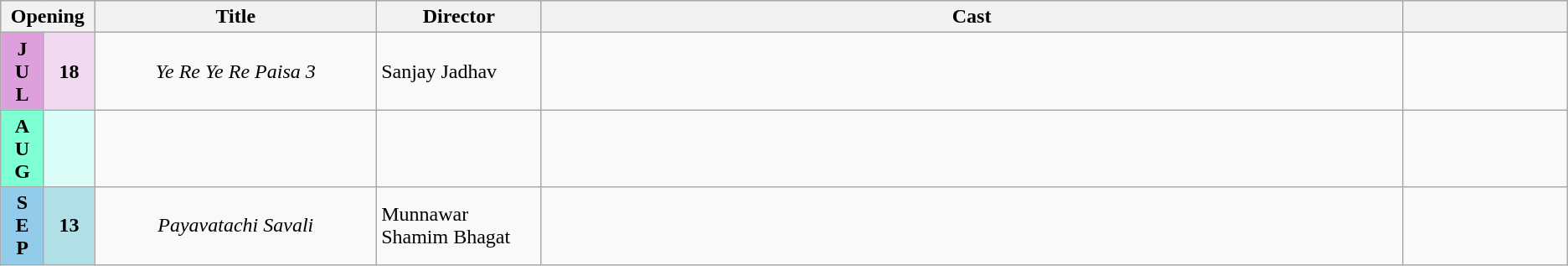<table class="wikitable">
<tr style="background:#b0e0e6; text-align:center;">
<th colspan="2" style="width:6%;"><strong>Opening</strong></th>
<th style="width:18%;"><strong>Title</strong></th>
<th style="width:10.5%;"><strong>Director</strong></th>
<th>Cast</th>
<th></th>
</tr>
<tr>
<td style="text-align:center; background:plum; textcolor:#000;"><strong>J<br>U<br>L</strong></td>
<td style="text-align:center;background:#f1daf1;"><strong>18</strong></td>
<td style="text-align:center;"><em>Ye Re Ye Re Paisa 3</em></td>
<td>Sanjay Jadhav</td>
<td></td>
<td style="text-align:center;"></td>
</tr>
<tr>
<td style="text-align:center; background:#7FFFD4; textcolor:#000;"><strong>A<br>U<br>G</strong></td>
<td style="text-align:center; background:#dbfff8; textcolor:#000;"></td>
<td></td>
<td></td>
<td></td>
<td></td>
</tr>
<tr>
<td style="text-align:center; background:#93CCEA; textcolor:#000;"><strong>S<br>E<br>P</strong></td>
<td style="text-align:center;background:#B0E0E6;"><strong>13</strong></td>
<td style="text-align:center;"><em>Payavatachi Savali</em></td>
<td>Munnawar Shamim Bhagat</td>
<td></td>
<td style="text-align:center;"></td>
</tr>
</table>
